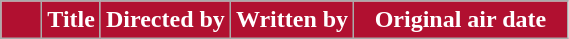<table class=wikitable style="background:#fff;">
<tr style="color:#FFFFFF">
<th style="background:#B11030; width:20px"></th>
<th style="background:#B11030">Title</th>
<th style="background:#B11030">Directed by</th>
<th style="background:#B11030">Written by</th>
<th style="background:#B11030; width:135px">Original air date<br>


















</th>
</tr>
</table>
